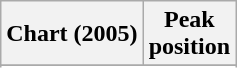<table class="wikitable plainrowheaders sortable" style="text-align:center;">
<tr>
<th scope="col">Chart (2005)</th>
<th scope="col">Peak<br>position</th>
</tr>
<tr>
</tr>
<tr>
</tr>
<tr>
</tr>
<tr>
</tr>
</table>
